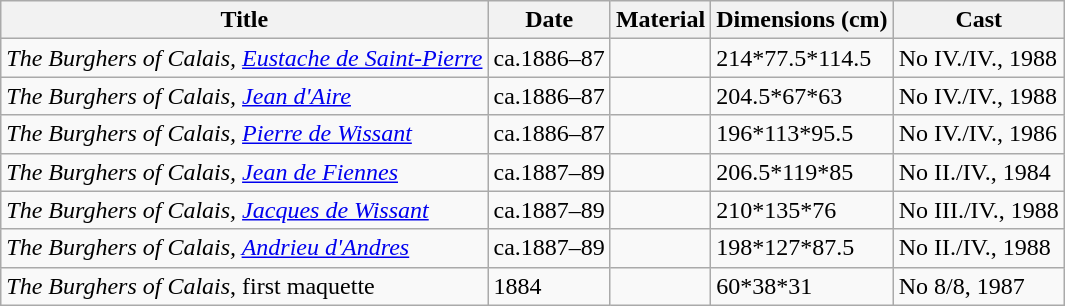<table class="wikitable">
<tr>
<th>Title</th>
<th>Date</th>
<th>Material</th>
<th>Dimensions (cm)</th>
<th>Cast</th>
</tr>
<tr>
<td><em>The Burghers of Calais, <a href='#'>Eustache de Saint-Pierre</a></em></td>
<td>ca.1886–87</td>
<td><br></td>
<td>214*77.5*114.5</td>
<td>No IV./IV., 1988</td>
</tr>
<tr>
<td><em>The Burghers of Calais, <a href='#'>Jean d'Aire</a></em></td>
<td>ca.1886–87</td>
<td><br></td>
<td>204.5*67*63</td>
<td>No IV./IV., 1988</td>
</tr>
<tr>
<td><em>The Burghers of Calais, <a href='#'>Pierre de Wissant</a></em></td>
<td>ca.1886–87</td>
<td><br></td>
<td>196*113*95.5</td>
<td>No IV./IV., 1986</td>
</tr>
<tr>
<td><em>The Burghers of Calais, <a href='#'>Jean de Fiennes</a></em></td>
<td>ca.1887–89</td>
<td><br></td>
<td>206.5*119*85</td>
<td>No II./IV., 1984</td>
</tr>
<tr>
<td><em>The Burghers of Calais, <a href='#'>Jacques de Wissant</a></em></td>
<td>ca.1887–89</td>
<td><br></td>
<td>210*135*76</td>
<td>No III./IV., 1988</td>
</tr>
<tr>
<td><em>The Burghers of Calais, <a href='#'>Andrieu d'Andres</a></em></td>
<td>ca.1887–89</td>
<td><br></td>
<td>198*127*87.5</td>
<td>No II./IV., 1988</td>
</tr>
<tr>
<td><em>The Burghers of Calais</em>, first maquette</td>
<td>1884</td>
<td><br></td>
<td>60*38*31</td>
<td>No 8/8, 1987</td>
</tr>
</table>
